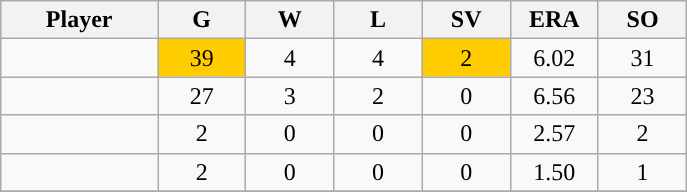<table class="wikitable sortable">
<tr>
<th bgcolor="#DDDDFF" width="16%">Player</th>
<th bgcolor="#DDDDFF" width="9%">G</th>
<th bgcolor="#DDDDFF" width="9%">W</th>
<th bgcolor="#DDDDFF" width="9%">L</th>
<th bgcolor="#DDDDFF" width="9%">SV</th>
<th bgcolor="#DDDDFF" width="9%">ERA</th>
<th bgcolor="#DDDDFF" width="9%">SO</th>
</tr>
<tr align="center">
<td></td>
<td style="background:#fc0;">39</td>
<td>4</td>
<td>4</td>
<td style="background:#fc0;">2</td>
<td>6.02</td>
<td>31</td>
</tr>
<tr align="center">
<td></td>
<td>27</td>
<td>3</td>
<td>2</td>
<td>0</td>
<td>6.56</td>
<td>23</td>
</tr>
<tr align="center">
<td></td>
<td>2</td>
<td>0</td>
<td>0</td>
<td>0</td>
<td>2.57</td>
<td>2</td>
</tr>
<tr align="center">
<td></td>
<td>2</td>
<td>0</td>
<td>0</td>
<td>0</td>
<td>1.50</td>
<td>1</td>
</tr>
<tr align="center">
</tr>
</table>
